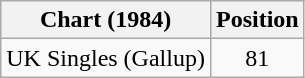<table class="wikitable plainrowheaders">
<tr>
<th>Chart (1984)</th>
<th>Position</th>
</tr>
<tr>
<td>UK Singles (Gallup)</td>
<td align="center">81</td>
</tr>
</table>
